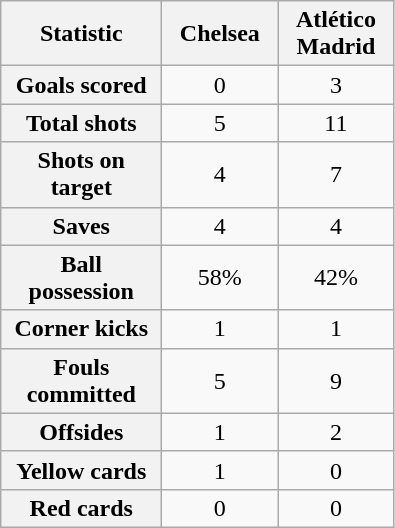<table class="wikitable plainrowheaders" style="text-align:center">
<tr>
<th scope="col" style="width:100px">Statistic</th>
<th scope="col" style="width:70px">Chelsea</th>
<th scope="col" style="width:70px">Atlético Madrid</th>
</tr>
<tr>
<th scope=row>Goals scored</th>
<td>0</td>
<td>3</td>
</tr>
<tr>
<th scope=row>Total shots</th>
<td>5</td>
<td>11</td>
</tr>
<tr>
<th scope=row>Shots on target</th>
<td>4</td>
<td>7</td>
</tr>
<tr>
<th scope=row>Saves</th>
<td>4</td>
<td>4</td>
</tr>
<tr>
<th scope=row>Ball possession</th>
<td>58%</td>
<td>42%</td>
</tr>
<tr>
<th scope=row>Corner kicks</th>
<td>1</td>
<td>1</td>
</tr>
<tr>
<th scope=row>Fouls committed</th>
<td>5</td>
<td>9</td>
</tr>
<tr>
<th scope=row>Offsides</th>
<td>1</td>
<td>2</td>
</tr>
<tr>
<th scope=row>Yellow cards</th>
<td>1</td>
<td>0</td>
</tr>
<tr>
<th scope=row>Red cards</th>
<td>0</td>
<td>0</td>
</tr>
</table>
